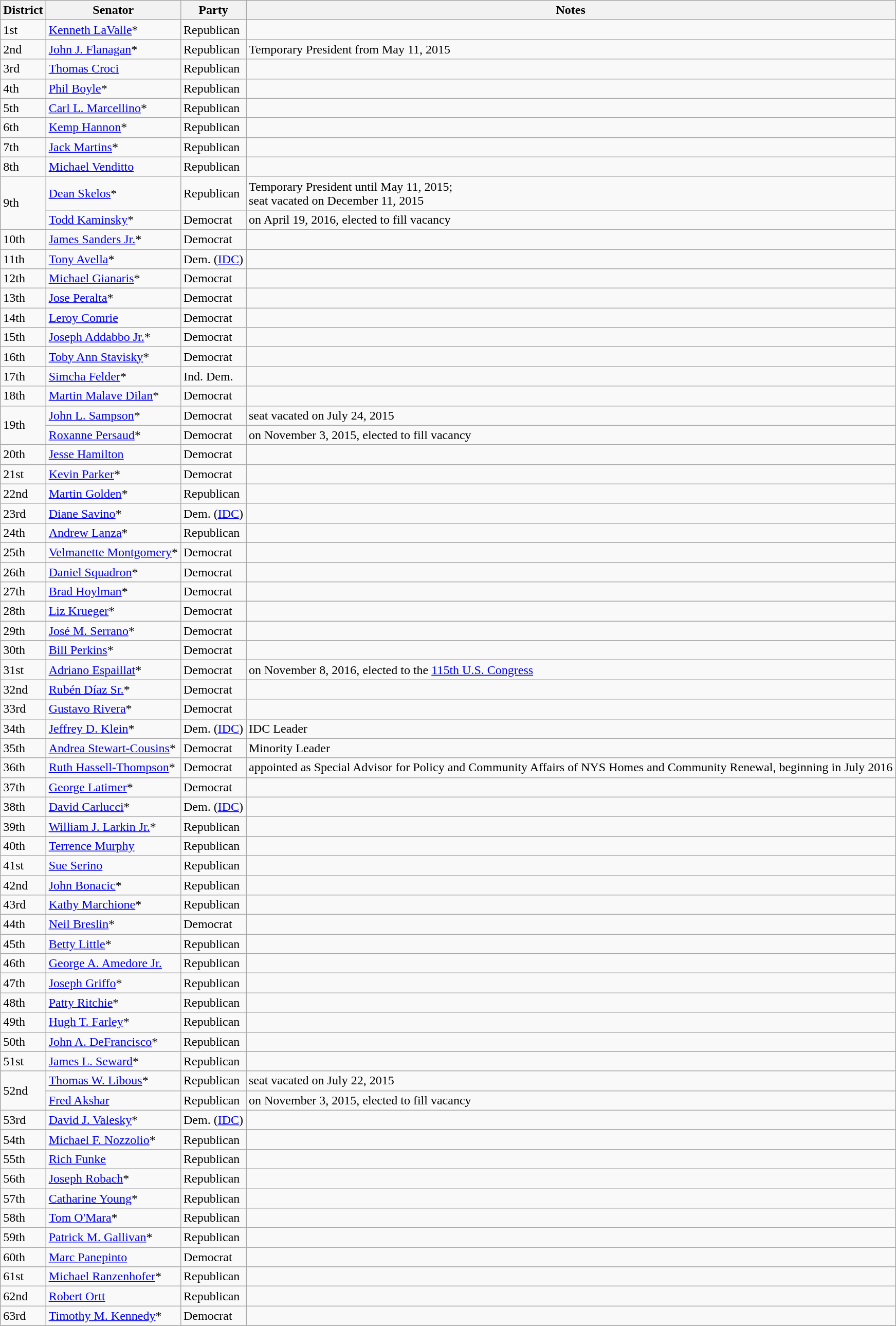<table class=wikitable>
<tr>
<th>District</th>
<th>Senator</th>
<th>Party</th>
<th>Notes</th>
</tr>
<tr>
<td>1st</td>
<td><a href='#'>Kenneth LaValle</a>*</td>
<td>Republican</td>
<td></td>
</tr>
<tr>
<td>2nd</td>
<td><a href='#'>John J. Flanagan</a>*</td>
<td>Republican</td>
<td>Temporary President from May 11, 2015</td>
</tr>
<tr>
<td>3rd</td>
<td><a href='#'>Thomas Croci</a></td>
<td>Republican</td>
<td></td>
</tr>
<tr>
<td>4th</td>
<td><a href='#'>Phil Boyle</a>*</td>
<td>Republican</td>
<td></td>
</tr>
<tr>
<td>5th</td>
<td><a href='#'>Carl L. Marcellino</a>*</td>
<td>Republican</td>
<td></td>
</tr>
<tr>
<td>6th</td>
<td><a href='#'>Kemp Hannon</a>*</td>
<td>Republican</td>
<td></td>
</tr>
<tr>
<td>7th</td>
<td><a href='#'>Jack Martins</a>*</td>
<td>Republican</td>
<td></td>
</tr>
<tr>
<td>8th</td>
<td><a href='#'>Michael Venditto</a></td>
<td>Republican</td>
<td></td>
</tr>
<tr>
<td rowspan=2>9th</td>
<td><a href='#'>Dean Skelos</a>*</td>
<td>Republican</td>
<td>Temporary President until May 11, 2015; <br>seat vacated on December 11, 2015</td>
</tr>
<tr>
<td><a href='#'>Todd Kaminsky</a>*</td>
<td>Democrat</td>
<td>on April 19, 2016, elected to fill vacancy</td>
</tr>
<tr>
<td>10th</td>
<td><a href='#'>James Sanders Jr.</a>*</td>
<td>Democrat</td>
<td></td>
</tr>
<tr>
<td>11th</td>
<td><a href='#'>Tony Avella</a>*</td>
<td>Dem. (<a href='#'>IDC</a>)</td>
<td></td>
</tr>
<tr>
<td>12th</td>
<td><a href='#'>Michael Gianaris</a>*</td>
<td>Democrat</td>
<td></td>
</tr>
<tr>
<td>13th</td>
<td><a href='#'>Jose Peralta</a>*</td>
<td>Democrat</td>
<td></td>
</tr>
<tr>
<td>14th</td>
<td><a href='#'>Leroy Comrie</a></td>
<td>Democrat</td>
<td></td>
</tr>
<tr>
<td>15th</td>
<td><a href='#'>Joseph Addabbo Jr.</a>*</td>
<td>Democrat</td>
<td></td>
</tr>
<tr>
<td>16th</td>
<td><a href='#'>Toby Ann Stavisky</a>*</td>
<td>Democrat</td>
<td></td>
</tr>
<tr>
<td>17th</td>
<td><a href='#'>Simcha Felder</a>*</td>
<td>Ind. Dem.</td>
<td></td>
</tr>
<tr>
<td>18th</td>
<td><a href='#'>Martin Malave Dilan</a>*</td>
<td>Democrat</td>
<td></td>
</tr>
<tr>
<td rowspan=2>19th</td>
<td><a href='#'>John L. Sampson</a>*</td>
<td>Democrat</td>
<td>seat vacated on July 24, 2015</td>
</tr>
<tr>
<td><a href='#'>Roxanne Persaud</a>*</td>
<td>Democrat</td>
<td>on November 3, 2015, elected to fill vacancy</td>
</tr>
<tr>
<td>20th</td>
<td><a href='#'>Jesse Hamilton</a></td>
<td>Democrat</td>
<td></td>
</tr>
<tr>
<td>21st</td>
<td><a href='#'>Kevin Parker</a>*</td>
<td>Democrat</td>
<td></td>
</tr>
<tr>
<td>22nd</td>
<td><a href='#'>Martin Golden</a>*</td>
<td>Republican</td>
<td></td>
</tr>
<tr>
<td>23rd</td>
<td><a href='#'>Diane Savino</a>*</td>
<td>Dem. (<a href='#'>IDC</a>)</td>
<td></td>
</tr>
<tr>
<td>24th</td>
<td><a href='#'>Andrew Lanza</a>*</td>
<td>Republican</td>
<td></td>
</tr>
<tr>
<td>25th</td>
<td><a href='#'>Velmanette Montgomery</a>*</td>
<td>Democrat</td>
<td></td>
</tr>
<tr>
<td>26th</td>
<td><a href='#'>Daniel Squadron</a>*</td>
<td>Democrat</td>
<td></td>
</tr>
<tr>
<td>27th</td>
<td><a href='#'>Brad Hoylman</a>*</td>
<td>Democrat</td>
<td></td>
</tr>
<tr>
<td>28th</td>
<td><a href='#'>Liz Krueger</a>*</td>
<td>Democrat</td>
<td></td>
</tr>
<tr>
<td>29th</td>
<td><a href='#'>José M. Serrano</a>*</td>
<td>Democrat</td>
<td></td>
</tr>
<tr>
<td>30th</td>
<td><a href='#'>Bill Perkins</a>*</td>
<td>Democrat</td>
<td></td>
</tr>
<tr>
<td>31st</td>
<td><a href='#'>Adriano Espaillat</a>*</td>
<td>Democrat</td>
<td>on November 8, 2016, elected to the <a href='#'>115th U.S. Congress</a></td>
</tr>
<tr>
<td>32nd</td>
<td><a href='#'>Rubén Díaz Sr.</a>*</td>
<td>Democrat</td>
<td></td>
</tr>
<tr>
<td>33rd</td>
<td><a href='#'>Gustavo Rivera</a>*</td>
<td>Democrat</td>
<td></td>
</tr>
<tr>
<td>34th</td>
<td><a href='#'>Jeffrey D. Klein</a>*</td>
<td>Dem. (<a href='#'>IDC</a>)</td>
<td>IDC Leader</td>
</tr>
<tr>
<td>35th</td>
<td><a href='#'>Andrea Stewart-Cousins</a>*</td>
<td>Democrat</td>
<td>Minority Leader</td>
</tr>
<tr>
<td>36th</td>
<td><a href='#'>Ruth Hassell-Thompson</a>*</td>
<td>Democrat</td>
<td>appointed as Special Advisor for Policy and Community Affairs of NYS Homes and Community Renewal, beginning in July 2016</td>
</tr>
<tr>
<td>37th</td>
<td><a href='#'>George Latimer</a>*</td>
<td>Democrat</td>
<td></td>
</tr>
<tr>
<td>38th</td>
<td><a href='#'>David Carlucci</a>*</td>
<td>Dem. (<a href='#'>IDC</a>)</td>
<td></td>
</tr>
<tr>
<td>39th</td>
<td><a href='#'>William J. Larkin Jr.</a>*</td>
<td>Republican</td>
<td></td>
</tr>
<tr>
<td>40th</td>
<td><a href='#'>Terrence Murphy</a></td>
<td>Republican</td>
<td></td>
</tr>
<tr>
<td>41st</td>
<td><a href='#'>Sue Serino</a></td>
<td>Republican</td>
<td></td>
</tr>
<tr>
<td>42nd</td>
<td><a href='#'>John Bonacic</a>*</td>
<td>Republican</td>
<td></td>
</tr>
<tr>
<td>43rd</td>
<td><a href='#'>Kathy Marchione</a>*</td>
<td>Republican</td>
<td></td>
</tr>
<tr>
<td>44th</td>
<td><a href='#'>Neil Breslin</a>*</td>
<td>Democrat</td>
<td></td>
</tr>
<tr>
<td>45th</td>
<td><a href='#'>Betty Little</a>*</td>
<td>Republican</td>
<td></td>
</tr>
<tr>
<td>46th</td>
<td><a href='#'>George A. Amedore Jr.</a></td>
<td>Republican</td>
<td></td>
</tr>
<tr>
<td>47th</td>
<td><a href='#'>Joseph Griffo</a>*</td>
<td>Republican</td>
<td></td>
</tr>
<tr>
<td>48th</td>
<td><a href='#'>Patty Ritchie</a>*</td>
<td>Republican</td>
<td></td>
</tr>
<tr>
<td>49th</td>
<td><a href='#'>Hugh T. Farley</a>*</td>
<td>Republican</td>
<td></td>
</tr>
<tr>
<td>50th</td>
<td><a href='#'>John A. DeFrancisco</a>*</td>
<td>Republican</td>
<td></td>
</tr>
<tr>
<td>51st</td>
<td><a href='#'>James L. Seward</a>*</td>
<td>Republican</td>
<td></td>
</tr>
<tr>
<td rowspan=2>52nd</td>
<td><a href='#'>Thomas W. Libous</a>*</td>
<td>Republican</td>
<td>seat vacated on July 22, 2015</td>
</tr>
<tr>
<td><a href='#'>Fred Akshar</a></td>
<td>Republican</td>
<td>on November 3, 2015, elected to fill vacancy</td>
</tr>
<tr>
<td>53rd</td>
<td><a href='#'>David J. Valesky</a>*</td>
<td>Dem. (<a href='#'>IDC</a>)</td>
<td></td>
</tr>
<tr>
<td>54th</td>
<td><a href='#'>Michael F. Nozzolio</a>*</td>
<td>Republican</td>
<td></td>
</tr>
<tr>
<td>55th</td>
<td><a href='#'>Rich Funke</a></td>
<td>Republican</td>
<td></td>
</tr>
<tr>
<td>56th</td>
<td><a href='#'>Joseph Robach</a>*</td>
<td>Republican</td>
<td></td>
</tr>
<tr>
<td>57th</td>
<td><a href='#'>Catharine Young</a>*</td>
<td>Republican</td>
<td></td>
</tr>
<tr>
<td>58th</td>
<td><a href='#'>Tom O'Mara</a>*</td>
<td>Republican</td>
<td></td>
</tr>
<tr>
<td>59th</td>
<td><a href='#'>Patrick M. Gallivan</a>*</td>
<td>Republican</td>
<td></td>
</tr>
<tr>
<td>60th</td>
<td><a href='#'>Marc Panepinto</a></td>
<td>Democrat</td>
<td></td>
</tr>
<tr>
<td>61st</td>
<td><a href='#'>Michael Ranzenhofer</a>*</td>
<td>Republican</td>
<td></td>
</tr>
<tr>
<td>62nd</td>
<td><a href='#'>Robert Ortt</a></td>
<td>Republican</td>
<td></td>
</tr>
<tr>
<td>63rd</td>
<td><a href='#'>Timothy M. Kennedy</a>*</td>
<td>Democrat</td>
<td></td>
</tr>
<tr>
</tr>
</table>
